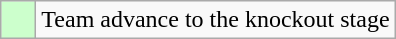<table class="wikitable">
<tr>
<td style="background:#ccffcc;">    </td>
<td>Team advance to the knockout stage</td>
</tr>
</table>
